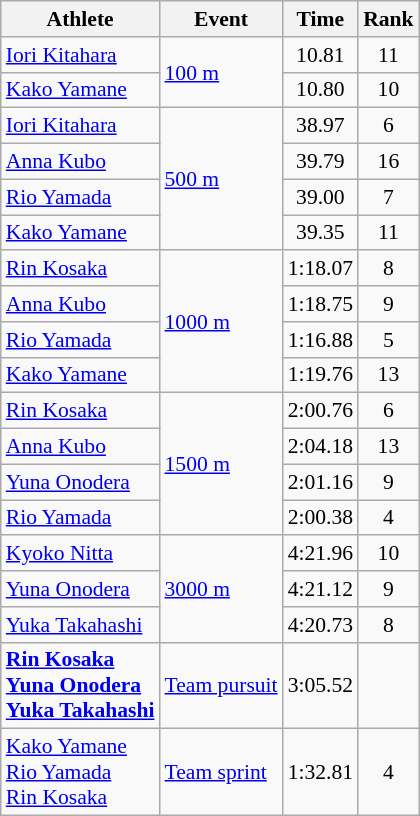<table class="wikitable" style="font-size:90%">
<tr>
<th>Athlete</th>
<th>Event</th>
<th>Time</th>
<th>Rank</th>
</tr>
<tr align=center>
<td align=left><a href='#'>Iori Kitahara</a></td>
<td align=left rowspan=2><a href='#'>100 m</a></td>
<td>10.81</td>
<td>11</td>
</tr>
<tr align=center>
<td align=left><a href='#'>Kako Yamane</a></td>
<td>10.80</td>
<td>10</td>
</tr>
<tr align=center>
<td align=left><a href='#'>Iori Kitahara</a></td>
<td align=left rowspan=4><a href='#'>500 m</a></td>
<td>38.97</td>
<td>6</td>
</tr>
<tr align=center>
<td align=left><a href='#'>Anna Kubo</a></td>
<td>39.79</td>
<td>16</td>
</tr>
<tr align=center>
<td align=left><a href='#'>Rio Yamada</a></td>
<td>39.00</td>
<td>7</td>
</tr>
<tr align=center>
<td align=left><a href='#'>Kako Yamane</a></td>
<td>39.35</td>
<td>11</td>
</tr>
<tr align=center>
<td align=left><a href='#'>Rin Kosaka</a></td>
<td align=left rowspan=4><a href='#'>1000 m</a></td>
<td>1:18.07</td>
<td>8</td>
</tr>
<tr align=center>
<td align=left><a href='#'>Anna Kubo</a></td>
<td>1:18.75</td>
<td>9</td>
</tr>
<tr align=center>
<td align=left><a href='#'>Rio Yamada</a></td>
<td>1:16.88</td>
<td>5</td>
</tr>
<tr align=center>
<td align=left><a href='#'>Kako Yamane</a></td>
<td>1:19.76</td>
<td>13</td>
</tr>
<tr align=center>
<td align=left><a href='#'>Rin Kosaka</a></td>
<td align=left rowspan=4><a href='#'>1500 m</a></td>
<td>2:00.76</td>
<td>6</td>
</tr>
<tr align=center>
<td align=left><a href='#'>Anna Kubo</a></td>
<td>2:04.18</td>
<td>13</td>
</tr>
<tr align=center>
<td align=left><a href='#'>Yuna Onodera</a></td>
<td>2:01.16</td>
<td>9</td>
</tr>
<tr align=center>
<td align=left><a href='#'>Rio Yamada</a></td>
<td>2:00.38</td>
<td>4</td>
</tr>
<tr align=center>
<td align=left><a href='#'>Kyoko Nitta</a></td>
<td align=left rowspan=3><a href='#'>3000 m</a></td>
<td>4:21.96</td>
<td>10</td>
</tr>
<tr align=center>
<td align=left><a href='#'>Yuna Onodera</a></td>
<td>4:21.12</td>
<td>9</td>
</tr>
<tr align=center>
<td align=left><a href='#'>Yuka Takahashi</a></td>
<td>4:20.73</td>
<td>8</td>
</tr>
<tr align=center>
<td align=left><strong><a href='#'>Rin Kosaka</a><br><a href='#'>Yuna Onodera</a><br><a href='#'>Yuka Takahashi</a></strong></td>
<td align=left><a href='#'>Team pursuit</a></td>
<td>3:05.52</td>
<td></td>
</tr>
<tr align=center>
<td align=left><a href='#'>Kako Yamane</a><br><a href='#'>Rio Yamada</a><br><a href='#'>Rin Kosaka</a></td>
<td align=left><a href='#'>Team sprint</a></td>
<td>1:32.81</td>
<td>4</td>
</tr>
</table>
